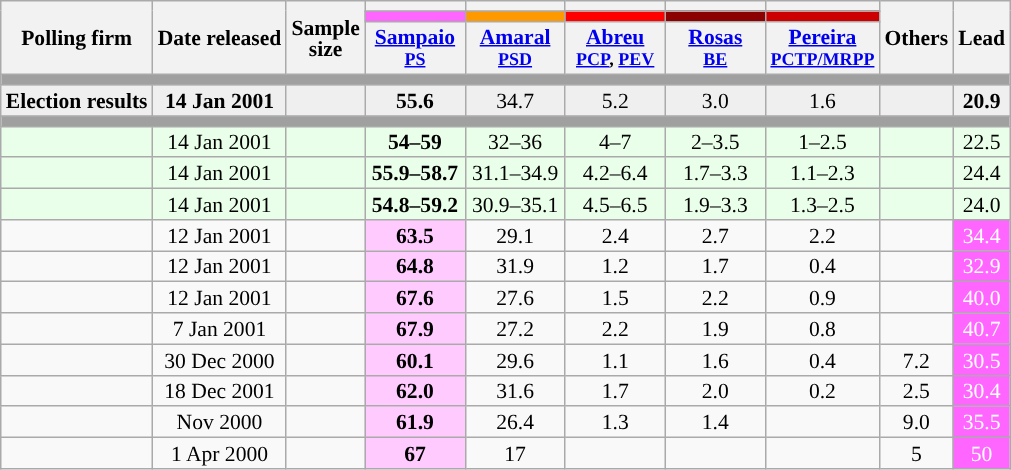<table class="wikitable unsortable" style="text-align:center;font-size:90%;line-height:14px;">
<tr>
<th rowspan="3">Polling firm</th>
<th rowspan="3">Date released</th>
<th rowspan="3">Sample<br>size</th>
<th width=60px></th>
<th width=60px></th>
<th width=60px></th>
<th width=60px></th>
<th width=60px></th>
<th rowspan=3 width=25px>Others</th>
<th rowspan=3 width=25px>Lead</th>
</tr>
<tr>
<td bgcolor=#FF66FF></td>
<td bgcolor=#FF9900></td>
<td bgcolor=red></td>
<td bgcolor=#8B0000></td>
<td bgcolor=#CC0000></td>
</tr>
<tr>
<th><a href='#'>Sampaio</a><br><small><a href='#'>PS</a></small></th>
<th><a href='#'>Amaral</a><br><small><a href='#'>PSD</a></small></th>
<th><a href='#'>Abreu</a><br><small><a href='#'>PCP</a>, <a href='#'>PEV</a></small></th>
<th><a href='#'>Rosas</a><br><small><a href='#'>BE</a></small></th>
<th><a href='#'>Pereira</a><br><small><a href='#'>PCTP/MRPP</a></small></th>
</tr>
<tr>
<td colspan="10" style="background:#A0A0A0"></td>
</tr>
<tr style="background:#EFEFEF;">
<td><strong>Election results</strong></td>
<td data-sort-value="2019-10-06"><strong>14 Jan 2001</strong></td>
<td></td>
<td><strong>55.6</strong></td>
<td>34.7</td>
<td>5.2</td>
<td>3.0</td>
<td>1.6</td>
<td></td>
<td style="background:"><strong>20.9</strong></td>
</tr>
<tr>
<td colspan="10" style="background:#A0A0A0"></td>
</tr>
<tr style="background:#EAFFEA">
<td></td>
<td>14 Jan 2001</td>
<td></td>
<td><strong>54–59</strong></td>
<td>32–36</td>
<td>4–7</td>
<td>2–3.5</td>
<td>1–2.5</td>
<td></td>
<td style="background:">22.5</td>
</tr>
<tr style="background:#EAFFEA">
<td></td>
<td>14 Jan 2001</td>
<td></td>
<td><strong>55.9–58.7</strong></td>
<td>31.1–34.9</td>
<td>4.2–6.4</td>
<td>1.7–3.3</td>
<td>1.1–2.3</td>
<td></td>
<td style="background:">24.4</td>
</tr>
<tr style="background:#EAFFEA">
<td></td>
<td>14 Jan 2001</td>
<td></td>
<td><strong>54.8–59.2</strong></td>
<td>30.9–35.1</td>
<td>4.5–6.5</td>
<td>1.9–3.3</td>
<td>1.3–2.5</td>
<td></td>
<td style="background:">24.0</td>
</tr>
<tr>
<td></td>
<td>12 Jan 2001</td>
<td></td>
<td style="background:#FFCBFF"><strong>63.5</strong></td>
<td>29.1</td>
<td>2.4</td>
<td>2.7</td>
<td>2.2</td>
<td></td>
<td style="background:#FF66FF; color:white">34.4</td>
</tr>
<tr>
<td></td>
<td>12 Jan 2001</td>
<td></td>
<td style="background:#FFCBFF"><strong>64.8</strong></td>
<td>31.9</td>
<td>1.2</td>
<td>1.7</td>
<td>0.4</td>
<td></td>
<td style="background:#FF66FF; color:white">32.9</td>
</tr>
<tr>
<td></td>
<td>12 Jan 2001</td>
<td></td>
<td style="background:#FFCBFF"><strong>67.6</strong></td>
<td>27.6</td>
<td>1.5</td>
<td>2.2</td>
<td>0.9</td>
<td></td>
<td style="background:#FF66FF; color:white">40.0</td>
</tr>
<tr>
<td></td>
<td>7 Jan 2001</td>
<td></td>
<td style="background:#FFCBFF"><strong>67.9</strong></td>
<td>27.2</td>
<td>2.2</td>
<td>1.9</td>
<td>0.8</td>
<td></td>
<td style="background:#FF66FF; color:white">40.7</td>
</tr>
<tr>
<td></td>
<td>30 Dec 2000</td>
<td></td>
<td style="background:#FFCBFF"><strong>60.1</strong></td>
<td>29.6</td>
<td>1.1</td>
<td>1.6</td>
<td>0.4</td>
<td>7.2</td>
<td style="background:#FF66FF; color:white">30.5</td>
</tr>
<tr>
<td></td>
<td>18 Dec 2001</td>
<td></td>
<td style="background:#FFCBFF"><strong>62.0</strong></td>
<td>31.6</td>
<td>1.7</td>
<td>2.0</td>
<td>0.2</td>
<td>2.5</td>
<td style="background:#FF66FF; color:white">30.4</td>
</tr>
<tr>
<td></td>
<td>Nov 2000</td>
<td></td>
<td style="background:#FFCBFF"><strong>61.9</strong></td>
<td>26.4</td>
<td>1.3</td>
<td>1.4</td>
<td></td>
<td>9.0</td>
<td style="background:#FF66FF; color:white">35.5</td>
</tr>
<tr>
<td></td>
<td>1 Apr 2000</td>
<td></td>
<td style="background:#FFCBFF"><strong>67</strong></td>
<td>17</td>
<td></td>
<td></td>
<td></td>
<td>5</td>
<td style="background:#FF66FF; color:white">50</td>
</tr>
</table>
